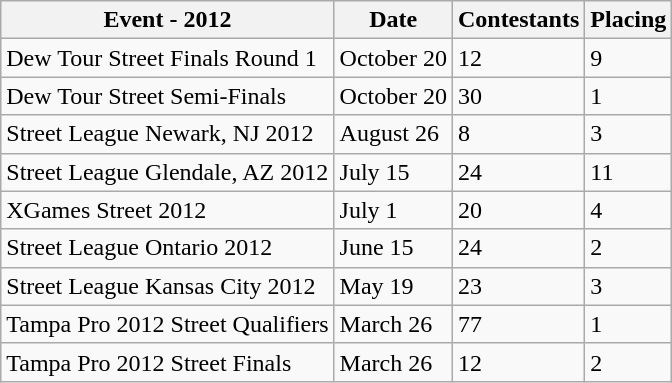<table class="wikitable">
<tr>
<th>Event - 2012</th>
<th>Date</th>
<th>Contestants</th>
<th>Placing</th>
</tr>
<tr>
<td>Dew Tour Street Finals Round 1</td>
<td>October 20</td>
<td>12</td>
<td>9</td>
</tr>
<tr>
<td>Dew Tour Street Semi-Finals</td>
<td>October 20</td>
<td>30</td>
<td>1</td>
</tr>
<tr>
<td>Street League Newark, NJ 2012</td>
<td>August 26</td>
<td>8</td>
<td>3</td>
</tr>
<tr>
<td>Street League Glendale, AZ 2012</td>
<td>July 15</td>
<td>24</td>
<td>11</td>
</tr>
<tr>
<td>XGames Street 2012</td>
<td>July 1</td>
<td>20</td>
<td>4</td>
</tr>
<tr>
<td>Street League Ontario 2012</td>
<td>June 15</td>
<td>24</td>
<td>2</td>
</tr>
<tr>
<td>Street League Kansas City 2012</td>
<td>May 19</td>
<td>23</td>
<td>3</td>
</tr>
<tr>
<td>Tampa Pro 2012 Street Qualifiers</td>
<td>March 26</td>
<td>77</td>
<td>1</td>
</tr>
<tr>
<td>Tampa Pro 2012 Street Finals</td>
<td>March 26</td>
<td>12</td>
<td>2</td>
</tr>
</table>
